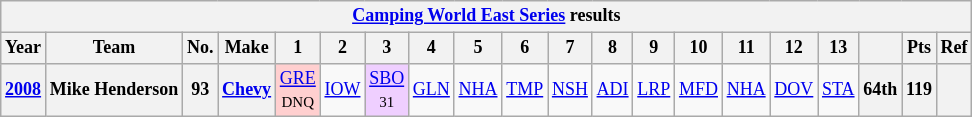<table class="wikitable" style="text-align:center; font-size:75%">
<tr>
<th colspan=45><a href='#'>Camping World East Series</a> results</th>
</tr>
<tr>
<th>Year</th>
<th>Team</th>
<th>No.</th>
<th>Make</th>
<th>1</th>
<th>2</th>
<th>3</th>
<th>4</th>
<th>5</th>
<th>6</th>
<th>7</th>
<th>8</th>
<th>9</th>
<th>10</th>
<th>11</th>
<th>12</th>
<th>13</th>
<th></th>
<th>Pts</th>
<th>Ref</th>
</tr>
<tr>
<th><a href='#'>2008</a></th>
<th>Mike Henderson</th>
<th>93</th>
<th><a href='#'>Chevy</a></th>
<td style="background:#FFCFCF;"><a href='#'>GRE</a><br><small>DNQ</small></td>
<td><a href='#'>IOW</a></td>
<td style="background:#EFCFFF;"><a href='#'>SBO</a><br><small>31</small></td>
<td><a href='#'>GLN</a></td>
<td><a href='#'>NHA</a></td>
<td><a href='#'>TMP</a></td>
<td><a href='#'>NSH</a></td>
<td><a href='#'>ADI</a></td>
<td><a href='#'>LRP</a></td>
<td><a href='#'>MFD</a></td>
<td><a href='#'>NHA</a></td>
<td><a href='#'>DOV</a></td>
<td><a href='#'>STA</a></td>
<th>64th</th>
<th>119</th>
<th></th>
</tr>
</table>
